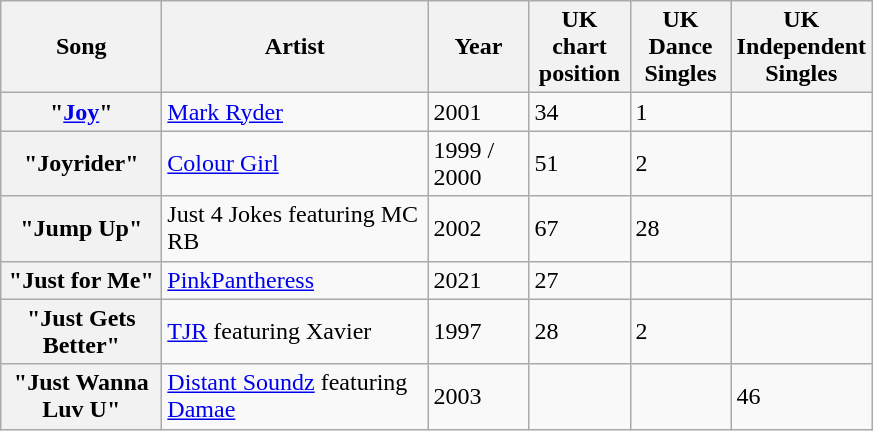<table class="wikitable plainrowheaders">
<tr>
<th scope="col" style="width:100px;">Song</th>
<th scope="col" style="width:170px;">Artist</th>
<th scope="col" style="width:60px;">Year</th>
<th scope="col" style="width:60px;">UK chart position</th>
<th scope="col" style="width:60px;">UK Dance Singles</th>
<th scope="col" style="width:60px;">UK Independent Singles</th>
</tr>
<tr>
<th scope="row">"<a href='#'>Joy</a>"</th>
<td><a href='#'>Mark Ryder</a></td>
<td>2001</td>
<td>34</td>
<td>1</td>
<td></td>
</tr>
<tr>
<th scope="row">"Joyrider"</th>
<td><a href='#'>Colour Girl</a></td>
<td>1999 / 2000</td>
<td>51</td>
<td>2</td>
<td></td>
</tr>
<tr>
<th scope="row">"Jump Up"</th>
<td>Just 4 Jokes featuring MC RB</td>
<td>2002</td>
<td>67</td>
<td>28</td>
<td></td>
</tr>
<tr>
<th scope="row">"Just for Me"</th>
<td><a href='#'>PinkPantheress</a></td>
<td>2021</td>
<td>27</td>
<td></td>
<td></td>
</tr>
<tr>
<th scope="row">"Just Gets Better"</th>
<td><a href='#'>TJR</a> featuring Xavier</td>
<td>1997</td>
<td>28</td>
<td>2</td>
<td></td>
</tr>
<tr>
<th scope="row">"Just Wanna Luv U"</th>
<td><a href='#'>Distant Soundz</a> featuring <a href='#'>Damae</a></td>
<td>2003</td>
<td></td>
<td></td>
<td>46</td>
</tr>
</table>
